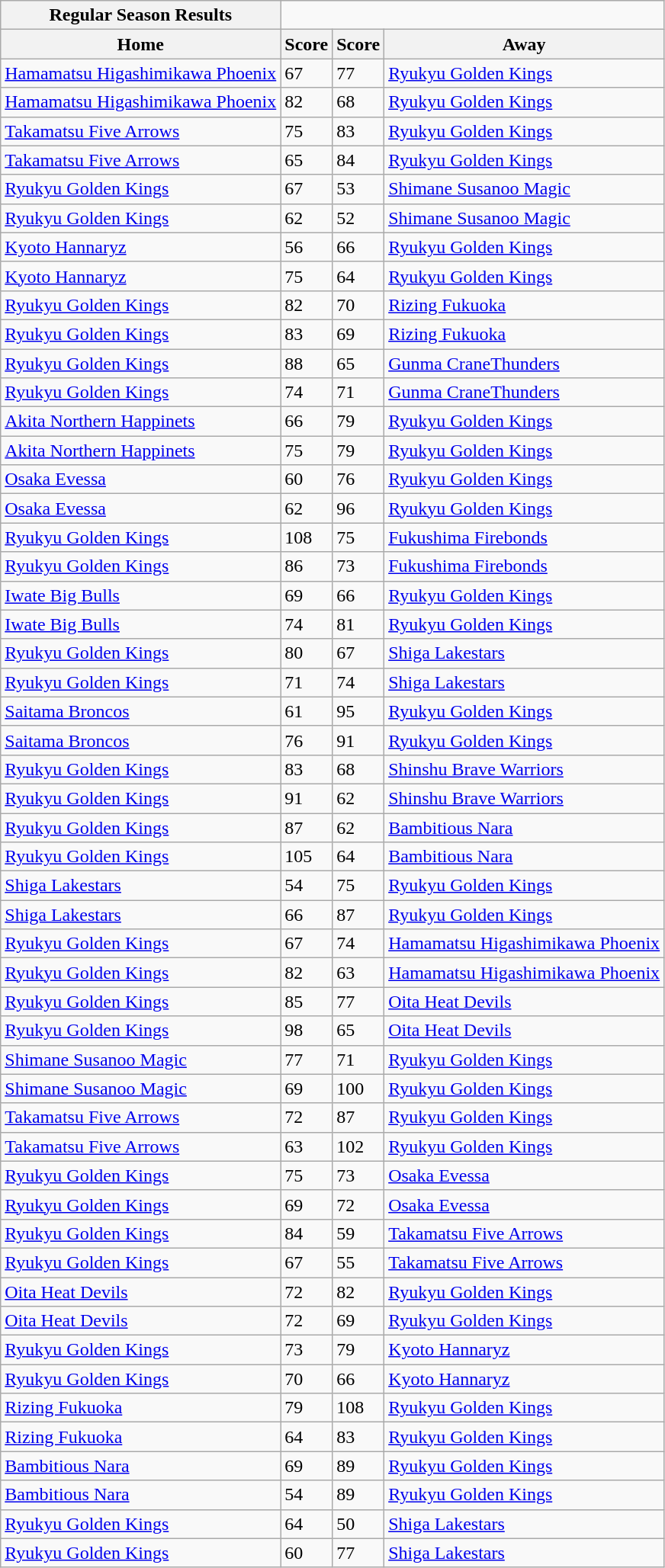<table class="wikitable collapsible collapsed">
<tr>
<th>Regular Season Results</th>
</tr>
<tr>
<th scope="col">Home</th>
<th scope="col">Score</th>
<th scope="col">Score</th>
<th scope="col">Away</th>
</tr>
<tr>
<td><a href='#'>Hamamatsu Higashimikawa Phoenix</a></td>
<td>67</td>
<td>77</td>
<td><a href='#'>Ryukyu Golden Kings</a></td>
</tr>
<tr>
<td><a href='#'>Hamamatsu Higashimikawa Phoenix</a></td>
<td>82</td>
<td>68</td>
<td><a href='#'>Ryukyu Golden Kings</a></td>
</tr>
<tr>
<td><a href='#'>Takamatsu Five Arrows</a></td>
<td>75</td>
<td>83</td>
<td><a href='#'>Ryukyu Golden Kings</a></td>
</tr>
<tr>
<td><a href='#'>Takamatsu Five Arrows</a></td>
<td>65</td>
<td>84</td>
<td><a href='#'>Ryukyu Golden Kings</a></td>
</tr>
<tr>
<td><a href='#'>Ryukyu Golden Kings</a></td>
<td>67</td>
<td>53</td>
<td><a href='#'>Shimane Susanoo Magic</a></td>
</tr>
<tr>
<td><a href='#'>Ryukyu Golden Kings</a></td>
<td>62</td>
<td>52</td>
<td><a href='#'>Shimane Susanoo Magic</a></td>
</tr>
<tr>
<td><a href='#'>Kyoto Hannaryz</a></td>
<td>56</td>
<td>66</td>
<td><a href='#'>Ryukyu Golden Kings</a></td>
</tr>
<tr>
<td><a href='#'>Kyoto Hannaryz</a></td>
<td>75</td>
<td>64</td>
<td><a href='#'>Ryukyu Golden Kings</a></td>
</tr>
<tr>
<td><a href='#'>Ryukyu Golden Kings</a></td>
<td>82</td>
<td>70</td>
<td><a href='#'>Rizing Fukuoka</a></td>
</tr>
<tr>
<td><a href='#'>Ryukyu Golden Kings</a></td>
<td>83</td>
<td>69</td>
<td><a href='#'>Rizing Fukuoka</a></td>
</tr>
<tr>
<td><a href='#'>Ryukyu Golden Kings</a></td>
<td>88</td>
<td>65</td>
<td><a href='#'>Gunma CraneThunders</a></td>
</tr>
<tr>
<td><a href='#'>Ryukyu Golden Kings</a></td>
<td>74</td>
<td>71</td>
<td><a href='#'>Gunma CraneThunders</a></td>
</tr>
<tr>
<td><a href='#'>Akita Northern Happinets</a></td>
<td>66</td>
<td>79</td>
<td><a href='#'>Ryukyu Golden Kings</a></td>
</tr>
<tr>
<td><a href='#'>Akita Northern Happinets</a></td>
<td>75</td>
<td>79</td>
<td><a href='#'>Ryukyu Golden Kings</a></td>
</tr>
<tr>
<td><a href='#'>Osaka Evessa</a></td>
<td>60</td>
<td>76</td>
<td><a href='#'>Ryukyu Golden Kings</a></td>
</tr>
<tr>
<td><a href='#'>Osaka Evessa</a></td>
<td>62</td>
<td>96</td>
<td><a href='#'>Ryukyu Golden Kings</a></td>
</tr>
<tr>
<td><a href='#'>Ryukyu Golden Kings</a></td>
<td>108</td>
<td>75</td>
<td><a href='#'>Fukushima Firebonds</a></td>
</tr>
<tr>
<td><a href='#'>Ryukyu Golden Kings</a></td>
<td>86</td>
<td>73</td>
<td><a href='#'>Fukushima Firebonds</a></td>
</tr>
<tr>
<td><a href='#'>Iwate Big Bulls</a></td>
<td>69</td>
<td>66</td>
<td><a href='#'>Ryukyu Golden Kings</a></td>
</tr>
<tr>
<td><a href='#'>Iwate Big Bulls</a></td>
<td>74</td>
<td>81</td>
<td><a href='#'>Ryukyu Golden Kings</a></td>
</tr>
<tr>
<td><a href='#'>Ryukyu Golden Kings</a></td>
<td>80</td>
<td>67</td>
<td><a href='#'>Shiga Lakestars</a></td>
</tr>
<tr>
<td><a href='#'>Ryukyu Golden Kings</a></td>
<td>71</td>
<td>74</td>
<td><a href='#'>Shiga Lakestars</a></td>
</tr>
<tr>
<td><a href='#'>Saitama Broncos</a></td>
<td>61</td>
<td>95</td>
<td><a href='#'>Ryukyu Golden Kings</a></td>
</tr>
<tr>
<td><a href='#'>Saitama Broncos</a></td>
<td>76</td>
<td>91</td>
<td><a href='#'>Ryukyu Golden Kings</a></td>
</tr>
<tr>
<td><a href='#'>Ryukyu Golden Kings</a></td>
<td>83</td>
<td>68</td>
<td><a href='#'>Shinshu Brave Warriors</a></td>
</tr>
<tr>
<td><a href='#'>Ryukyu Golden Kings</a></td>
<td>91</td>
<td>62</td>
<td><a href='#'>Shinshu Brave Warriors</a></td>
</tr>
<tr>
<td><a href='#'>Ryukyu Golden Kings</a></td>
<td>87</td>
<td>62</td>
<td><a href='#'>Bambitious Nara</a></td>
</tr>
<tr>
<td><a href='#'>Ryukyu Golden Kings</a></td>
<td>105</td>
<td>64</td>
<td><a href='#'>Bambitious Nara</a></td>
</tr>
<tr>
<td><a href='#'>Shiga Lakestars</a></td>
<td>54</td>
<td>75</td>
<td><a href='#'>Ryukyu Golden Kings</a></td>
</tr>
<tr>
<td><a href='#'>Shiga Lakestars</a></td>
<td>66</td>
<td>87</td>
<td><a href='#'>Ryukyu Golden Kings</a></td>
</tr>
<tr>
<td><a href='#'>Ryukyu Golden Kings</a></td>
<td>67</td>
<td>74</td>
<td><a href='#'>Hamamatsu Higashimikawa Phoenix</a></td>
</tr>
<tr>
<td><a href='#'>Ryukyu Golden Kings</a></td>
<td>82</td>
<td>63</td>
<td><a href='#'>Hamamatsu Higashimikawa Phoenix</a></td>
</tr>
<tr>
<td><a href='#'>Ryukyu Golden Kings</a></td>
<td>85</td>
<td>77</td>
<td><a href='#'>Oita Heat Devils</a></td>
</tr>
<tr>
<td><a href='#'>Ryukyu Golden Kings</a></td>
<td>98</td>
<td>65</td>
<td><a href='#'>Oita Heat Devils</a></td>
</tr>
<tr>
<td><a href='#'>Shimane Susanoo Magic</a></td>
<td>77</td>
<td>71</td>
<td><a href='#'>Ryukyu Golden Kings</a></td>
</tr>
<tr>
<td><a href='#'>Shimane Susanoo Magic</a></td>
<td>69</td>
<td>100</td>
<td><a href='#'>Ryukyu Golden Kings</a></td>
</tr>
<tr>
<td><a href='#'>Takamatsu Five Arrows</a></td>
<td>72</td>
<td>87</td>
<td><a href='#'>Ryukyu Golden Kings</a></td>
</tr>
<tr>
<td><a href='#'>Takamatsu Five Arrows</a></td>
<td>63</td>
<td>102</td>
<td><a href='#'>Ryukyu Golden Kings</a></td>
</tr>
<tr>
<td><a href='#'>Ryukyu Golden Kings</a></td>
<td>75</td>
<td>73</td>
<td><a href='#'>Osaka Evessa</a></td>
</tr>
<tr>
<td><a href='#'>Ryukyu Golden Kings</a></td>
<td>69</td>
<td>72</td>
<td><a href='#'>Osaka Evessa</a></td>
</tr>
<tr>
<td><a href='#'>Ryukyu Golden Kings</a></td>
<td>84</td>
<td>59</td>
<td><a href='#'>Takamatsu Five Arrows</a></td>
</tr>
<tr>
<td><a href='#'>Ryukyu Golden Kings</a></td>
<td>67</td>
<td>55</td>
<td><a href='#'>Takamatsu Five Arrows</a></td>
</tr>
<tr>
<td><a href='#'>Oita Heat Devils</a></td>
<td>72</td>
<td>82</td>
<td><a href='#'>Ryukyu Golden Kings</a></td>
</tr>
<tr>
<td><a href='#'>Oita Heat Devils</a></td>
<td>72</td>
<td>69</td>
<td><a href='#'>Ryukyu Golden Kings</a></td>
</tr>
<tr>
<td><a href='#'>Ryukyu Golden Kings</a></td>
<td>73</td>
<td>79</td>
<td><a href='#'>Kyoto Hannaryz</a></td>
</tr>
<tr>
<td><a href='#'>Ryukyu Golden Kings</a></td>
<td>70</td>
<td>66</td>
<td><a href='#'>Kyoto Hannaryz</a></td>
</tr>
<tr>
<td><a href='#'>Rizing Fukuoka</a></td>
<td>79</td>
<td>108</td>
<td><a href='#'>Ryukyu Golden Kings</a></td>
</tr>
<tr>
<td><a href='#'>Rizing Fukuoka</a></td>
<td>64</td>
<td>83</td>
<td><a href='#'>Ryukyu Golden Kings</a></td>
</tr>
<tr>
<td><a href='#'>Bambitious Nara</a></td>
<td>69</td>
<td>89</td>
<td><a href='#'>Ryukyu Golden Kings</a></td>
</tr>
<tr>
<td><a href='#'>Bambitious Nara</a></td>
<td>54</td>
<td>89</td>
<td><a href='#'>Ryukyu Golden Kings</a></td>
</tr>
<tr>
<td><a href='#'>Ryukyu Golden Kings</a></td>
<td>64</td>
<td>50</td>
<td><a href='#'>Shiga Lakestars</a></td>
</tr>
<tr>
<td><a href='#'>Ryukyu Golden Kings</a></td>
<td>60</td>
<td>77</td>
<td><a href='#'>Shiga Lakestars</a></td>
</tr>
</table>
